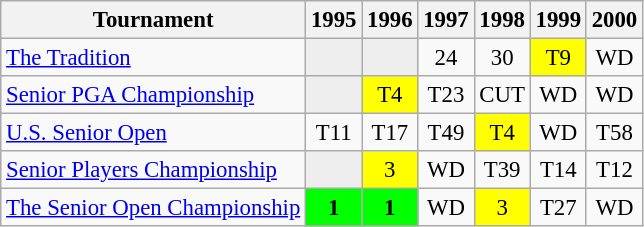<table class="wikitable" style="font-size:95%;text-align:center;">
<tr>
<th>Tournament</th>
<th>1995</th>
<th>1996</th>
<th>1997</th>
<th>1998</th>
<th>1999</th>
<th>2000</th>
</tr>
<tr>
<td align=left><a href='#'>The Tradition</a></td>
<td style="background:#eeeeee;"></td>
<td style="background:#eeeeee;"></td>
<td>24</td>
<td>30</td>
<td style="background:yellow;">T9</td>
<td>WD</td>
</tr>
<tr>
<td align=left><a href='#'>Senior PGA Championship</a></td>
<td style="background:#eeeeee;"></td>
<td style="background:yellow;">T4</td>
<td>T23</td>
<td>CUT</td>
<td>WD</td>
<td>WD</td>
</tr>
<tr>
<td align=left><a href='#'>U.S. Senior Open</a></td>
<td>T11</td>
<td>T17</td>
<td>T49</td>
<td style="background:yellow;">T4</td>
<td>WD</td>
<td>T58</td>
</tr>
<tr>
<td align=left><a href='#'>Senior Players Championship</a></td>
<td style="background:#eeeeee;"></td>
<td style="background:yellow;">3</td>
<td>WD</td>
<td>T39</td>
<td>T14</td>
<td>T12</td>
</tr>
<tr>
<td align=left><a href='#'>The Senior Open Championship</a></td>
<td style="background:lime;"><strong>1</strong></td>
<td style="background:lime;"><strong>1</strong></td>
<td>WD</td>
<td style="background:yellow;">3</td>
<td>T27</td>
<td>WD</td>
</tr>
</table>
